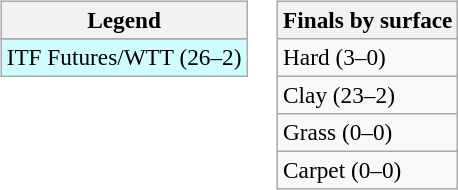<table>
<tr valign=top>
<td><br><table class=wikitable style=font-size:97%>
<tr>
<th>Legend</th>
</tr>
<tr bgcolor=e5d1cb>
</tr>
<tr bgcolor=cffcff>
<td>ITF Futures/WTT (26–2)</td>
</tr>
</table>
</td>
<td><br><table class=wikitable style=font-size:97%>
<tr>
<th>Finals by surface</th>
</tr>
<tr>
<td>Hard (3–0)</td>
</tr>
<tr>
<td>Clay (23–2)</td>
</tr>
<tr>
<td>Grass (0–0)</td>
</tr>
<tr>
<td>Carpet (0–0)</td>
</tr>
</table>
</td>
</tr>
</table>
